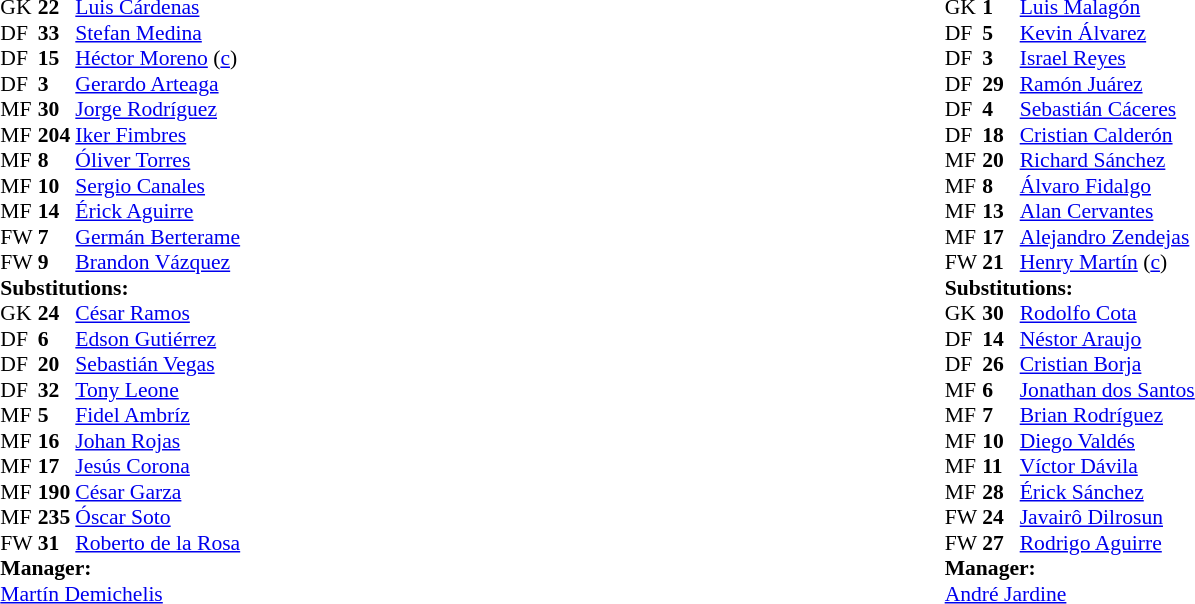<table width=100%>
<tr>
<td valign=top width=50%><br><table style="font-size:90%" cellspacing=0 cellpadding=0 align=center>
<tr>
<th width=25></th>
<th width=25></th>
</tr>
<tr>
<td>GK</td>
<td><strong>22</strong></td>
<td> <a href='#'>Luis Cárdenas</a></td>
</tr>
<tr>
<td>DF</td>
<td><strong>33</strong></td>
<td> <a href='#'>Stefan Medina</a></td>
</tr>
<tr>
<td>DF</td>
<td><strong>15</strong></td>
<td> <a href='#'>Héctor Moreno</a> (<a href='#'>c</a>)</td>
<td></td>
<td></td>
</tr>
<tr>
<td>DF</td>
<td><strong>3</strong></td>
<td> <a href='#'>Gerardo Arteaga</a></td>
<td></td>
</tr>
<tr>
<td>MF</td>
<td><strong>30</strong></td>
<td> <a href='#'>Jorge Rodríguez</a></td>
</tr>
<tr>
<td>MF</td>
<td><strong>204</strong></td>
<td> <a href='#'>Iker Fimbres</a></td>
</tr>
<tr>
<td>MF</td>
<td><strong>8</strong></td>
<td> <a href='#'>Óliver Torres</a></td>
<td></td>
<td></td>
</tr>
<tr>
<td>MF</td>
<td><strong>10</strong></td>
<td> <a href='#'>Sergio Canales</a></td>
</tr>
<tr>
<td>MF</td>
<td><strong>14</strong></td>
<td> <a href='#'>Érick Aguirre</a></td>
<td></td>
<td></td>
</tr>
<tr>
<td>FW</td>
<td><strong>7</strong></td>
<td> <a href='#'>Germán Berterame</a></td>
</tr>
<tr>
<td>FW</td>
<td><strong>9</strong></td>
<td> <a href='#'>Brandon Vázquez</a></td>
<td></td>
<td></td>
</tr>
<tr>
<td colspan=3><strong>Substitutions:</strong></td>
</tr>
<tr>
<td>GK</td>
<td><strong>24</strong></td>
<td> <a href='#'>César Ramos</a></td>
</tr>
<tr>
<td>DF</td>
<td><strong>6</strong></td>
<td> <a href='#'>Edson Gutiérrez</a></td>
</tr>
<tr>
<td>DF</td>
<td><strong>20</strong></td>
<td> <a href='#'>Sebastián Vegas</a></td>
<td></td>
<td></td>
</tr>
<tr>
<td>DF</td>
<td><strong>32</strong></td>
<td> <a href='#'>Tony Leone</a></td>
</tr>
<tr>
<td>MF</td>
<td><strong>5</strong></td>
<td> <a href='#'>Fidel Ambríz</a></td>
</tr>
<tr>
<td>MF</td>
<td><strong>16</strong></td>
<td> <a href='#'>Johan Rojas</a></td>
<td></td>
<td></td>
</tr>
<tr>
<td>MF</td>
<td><strong>17</strong></td>
<td> <a href='#'>Jesús Corona</a></td>
<td></td>
<td></td>
</tr>
<tr>
<td>MF</td>
<td><strong>190</strong></td>
<td> <a href='#'>César Garza</a></td>
</tr>
<tr>
<td>MF</td>
<td><strong>235</strong></td>
<td> <a href='#'>Óscar Soto</a></td>
</tr>
<tr>
<td>FW</td>
<td><strong>31</strong></td>
<td> <a href='#'>Roberto de la Rosa</a></td>
<td></td>
<td></td>
</tr>
<tr>
<td colspan=3><strong>Manager:</strong></td>
</tr>
<tr>
<td colspan=4> <a href='#'>Martín Demichelis</a></td>
</tr>
</table>
</td>
<td valign=top></td>
<td valign=top width=50%><br><table style="font-size:90%" cellspacing=0 cellpadding=0 align=center>
<tr>
<th width=25></th>
<th width=25></th>
</tr>
<tr>
<th width=25></th>
<th width=25></th>
</tr>
<tr>
<td>GK</td>
<td><strong>1</strong></td>
<td> <a href='#'>Luis Malagón</a></td>
</tr>
<tr>
<td>DF</td>
<td><strong>5</strong></td>
<td> <a href='#'>Kevin Álvarez</a></td>
</tr>
<tr>
<td>DF</td>
<td><strong>3</strong></td>
<td> <a href='#'>Israel Reyes</a></td>
</tr>
<tr>
<td>DF</td>
<td><strong>29</strong></td>
<td> <a href='#'>Ramón Juárez</a></td>
</tr>
<tr>
<td>DF</td>
<td><strong>4</strong></td>
<td> <a href='#'>Sebastián Cáceres</a></td>
</tr>
<tr>
<td>DF</td>
<td><strong>18</strong></td>
<td> <a href='#'>Cristian Calderón</a></td>
<td></td>
<td></td>
</tr>
<tr>
<td>MF</td>
<td><strong>20</strong></td>
<td> <a href='#'>Richard Sánchez</a></td>
<td></td>
<td></td>
</tr>
<tr>
<td>MF</td>
<td><strong>8</strong></td>
<td> <a href='#'>Álvaro Fidalgo</a></td>
</tr>
<tr>
<td>MF</td>
<td><strong>13</strong></td>
<td> <a href='#'>Alan Cervantes</a></td>
</tr>
<tr>
<td>MF</td>
<td><strong>17</strong></td>
<td> <a href='#'>Alejandro Zendejas</a></td>
<td></td>
</tr>
<tr>
<td>FW</td>
<td><strong>21</strong></td>
<td> <a href='#'>Henry Martín</a> (<a href='#'>c</a>)</td>
<td></td>
<td></td>
</tr>
<tr>
<td colspan=3><strong>Substitutions:</strong></td>
</tr>
<tr>
<td>GK</td>
<td><strong>30</strong></td>
<td> <a href='#'>Rodolfo Cota</a></td>
</tr>
<tr>
<td>DF</td>
<td><strong>14</strong></td>
<td> <a href='#'>Néstor Araujo</a></td>
</tr>
<tr>
<td>DF</td>
<td><strong>26</strong></td>
<td> <a href='#'>Cristian Borja</a></td>
<td></td>
<td></td>
</tr>
<tr>
<td>MF</td>
<td><strong>6</strong></td>
<td> <a href='#'>Jonathan dos Santos</a></td>
<td></td>
<td></td>
</tr>
<tr>
<td>MF</td>
<td><strong>7</strong></td>
<td> <a href='#'>Brian Rodríguez</a></td>
</tr>
<tr>
<td>MF</td>
<td><strong>10</strong></td>
<td> <a href='#'>Diego Valdés</a></td>
</tr>
<tr>
<td>MF</td>
<td><strong>11</strong></td>
<td> <a href='#'>Víctor Dávila</a></td>
</tr>
<tr>
<td>MF</td>
<td><strong>28</strong></td>
<td> <a href='#'>Érick Sánchez</a></td>
</tr>
<tr>
<td>FW</td>
<td><strong>24</strong></td>
<td> <a href='#'>Javairô Dilrosun</a></td>
</tr>
<tr>
<td>FW</td>
<td><strong>27</strong></td>
<td> <a href='#'>Rodrigo Aguirre</a></td>
<td></td>
<td></td>
</tr>
<tr>
<td colspan=3><strong>Manager:</strong></td>
</tr>
<tr>
<td colspan=4> <a href='#'>André Jardine</a></td>
</tr>
</table>
</td>
</tr>
</table>
